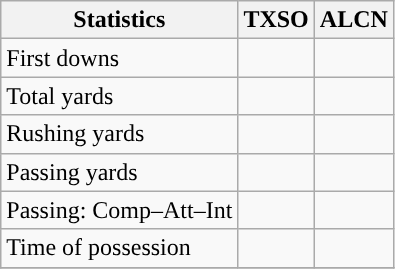<table class="wikitable" style="float: left;">
<tr>
<th>Statistics</th>
<th>TXSO</th>
<th>ALCN</th>
</tr>
<tr>
<td>First downs</td>
<td></td>
<td></td>
</tr>
<tr>
<td>Total yards</td>
<td></td>
<td></td>
</tr>
<tr>
<td>Rushing yards</td>
<td></td>
<td></td>
</tr>
<tr>
<td>Passing yards</td>
<td></td>
<td></td>
</tr>
<tr>
<td>Passing: Comp–Att–Int</td>
<td></td>
<td></td>
</tr>
<tr>
<td>Time of possession</td>
<td></td>
<td></td>
</tr>
<tr>
</tr>
</table>
